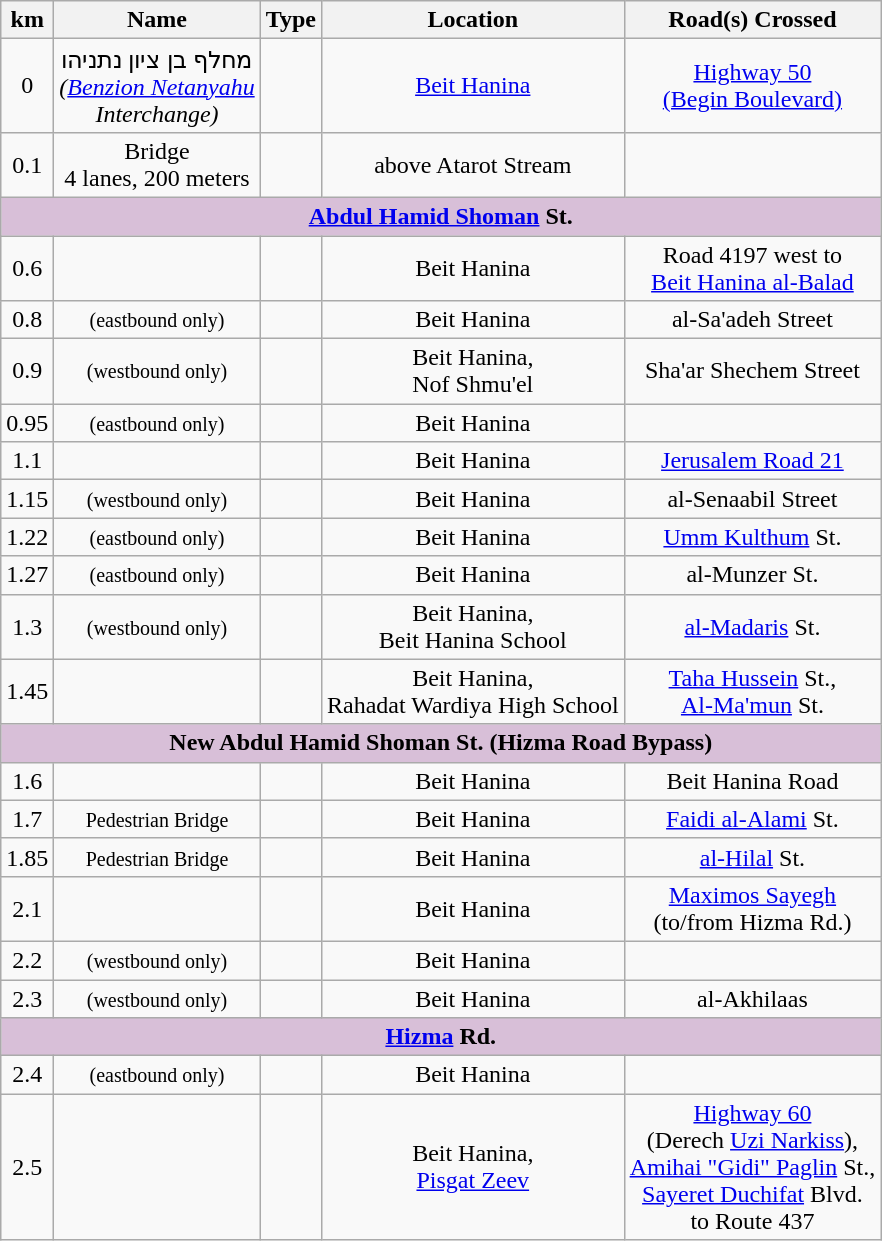<table class="wikitable">
<tr>
<th>km</th>
<th>Name</th>
<th>Type</th>
<th>Location</th>
<th>Road(s) Crossed</th>
</tr>
<tr>
<td align="center">0</td>
<td align="center">מחלף בן ציון נתניהו <br><em>(<a href='#'>Benzion Netanyahu</a><br>Interchange)</em></td>
<td align="center"></td>
<td align="center"><a href='#'>Beit Hanina</a></td>
<td align="center"> <a href='#'>Highway 50<br>(Begin Boulevard)</a></td>
</tr>
<tr>
<td align="center">0.1</td>
<td align="center">Bridge<br>4 lanes, 200 meters</td>
<td align="center"></td>
<td align="center">above Atarot Stream</td>
<td align="center"></td>
</tr>
<tr>
<td colspan="6" align="center" bgcolor="#D8 BF D8"><strong><a href='#'>Abdul Hamid Shoman</a> St.</strong></td>
</tr>
<tr>
<td align="center">0.6</td>
<td align="center"></td>
<td align="center"></td>
<td align="center">Beit Hanina</td>
<td align="center">Road 4197 west to<br><a href='#'>Beit Hanina al-Balad</a></td>
</tr>
<tr>
<td align="center">0.8</td>
<td align="center"><small>(eastbound only)</small></td>
<td align="center"></td>
<td align="center">Beit Hanina</td>
<td align="center">al-Sa'adeh Street</td>
</tr>
<tr>
<td align="center">0.9</td>
<td align="center"><small>(westbound only)</small></td>
<td align="center"></td>
<td align="center">Beit Hanina,<br>Nof Shmu'el</td>
<td align="center">Sha'ar Shechem Street</td>
</tr>
<tr>
<td align="center">0.95</td>
<td align="center"><small>(eastbound only)</small></td>
<td align="center"></td>
<td align="center">Beit Hanina</td>
<td align="center"></td>
</tr>
<tr>
<td align="center">1.1</td>
<td align="center"></td>
<td align="center"></td>
<td align="center">Beit Hanina</td>
<td align="center"><a href='#'>Jerusalem Road 21</a></td>
</tr>
<tr>
<td align="center">1.15</td>
<td align="center"><small>(westbound only)</small></td>
<td align="center"></td>
<td align="center">Beit Hanina</td>
<td align="center">al-Senaabil Street</td>
</tr>
<tr>
<td align="center">1.22</td>
<td align="center"><small>(eastbound only)</small></td>
<td align="center"></td>
<td align="center">Beit Hanina</td>
<td align="center"><a href='#'>Umm Kulthum</a> St.</td>
</tr>
<tr>
<td align="center">1.27</td>
<td align="center"><small>(eastbound only)</small></td>
<td align="center"></td>
<td align="center">Beit Hanina</td>
<td align="center">al-Munzer St.</td>
</tr>
<tr>
<td align="center">1.3</td>
<td align="center"><small>(westbound only)</small></td>
<td align="center"></td>
<td align="center">Beit Hanina,<br>Beit Hanina School</td>
<td align="center"><a href='#'>al-Madaris</a> St.</td>
</tr>
<tr>
<td align="center">1.45</td>
<td align="center"></td>
<td align="center"></td>
<td align="center">Beit Hanina,<br>Rahadat Wardiya High School</td>
<td align="center"><a href='#'>Taha Hussein</a> St.,<br><a href='#'>Al-Ma'mun</a> St.</td>
</tr>
<tr>
<td colspan="6" align="center" bgcolor="#D8 BF D8"><strong>New Abdul Hamid Shoman St. (Hizma Road Bypass)</strong></td>
</tr>
<tr>
<td align="center">1.6</td>
<td align="center"></td>
<td align="center"></td>
<td align="center">Beit Hanina</td>
<td align="center">Beit Hanina Road</td>
</tr>
<tr>
<td align="center">1.7</td>
<td align="center"><small>Pedestrian Bridge</small></td>
<td align="center"></td>
<td align="center">Beit Hanina</td>
<td align="center"><a href='#'>Faidi al-Alami</a> St.</td>
</tr>
<tr>
<td align="center">1.85</td>
<td align="center"><small>Pedestrian Bridge</small></td>
<td align="center"></td>
<td align="center">Beit Hanina</td>
<td align="center"><a href='#'>al-Hilal</a> St.</td>
</tr>
<tr>
<td align="center">2.1</td>
<td align="center"></td>
<td align="center"></td>
<td align="center">Beit Hanina</td>
<td align="center"><a href='#'>Maximos Sayegh</a><br>(to/from Hizma Rd.)</td>
</tr>
<tr>
<td align="center">2.2</td>
<td align="center"><small>(westbound only)</small></td>
<td align="center"></td>
<td align="center">Beit Hanina</td>
<td align="center"></td>
</tr>
<tr>
<td align="center">2.3</td>
<td align="center"><small>(westbound only)</small></td>
<td align="center"></td>
<td align="center">Beit Hanina</td>
<td align="center">al-Akhilaas</td>
</tr>
<tr>
<td colspan="6" align="center" bgcolor="#D8 BF D8"><strong><a href='#'>Hizma</a> Rd.</strong></td>
</tr>
<tr>
<td align="center">2.4</td>
<td align="center"><small>(eastbound only)</small></td>
<td align="center"></td>
<td align="center">Beit Hanina</td>
<td align="center"></td>
</tr>
<tr>
<td align="center">2.5</td>
<td align="center"></td>
<td align="center"></td>
<td align="center">Beit Hanina,<br><a href='#'>Pisgat Zeev</a></td>
<td align="center"> <a href='#'>Highway 60</a><br>(Derech <a href='#'>Uzi Narkiss</a>),<br><a href='#'>Amihai "Gidi" Paglin</a> St.,<br><a href='#'>Sayeret Duchifat</a> Blvd.<br>to  Route 437</td>
</tr>
</table>
